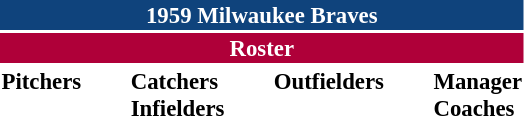<table class="toccolours" style="font-size: 95%;">
<tr>
<th colspan="10" style="background-color: #0f437c; color: white; text-align: center;">1959 Milwaukee Braves</th>
</tr>
<tr>
<td colspan="10" style="background-color: #af0039; color: white; text-align: center;"><strong>Roster</strong></td>
</tr>
<tr>
<td valign="top"><strong>Pitchers</strong><br>









</td>
<td width="25px"></td>
<td valign="top"><strong>Catchers</strong><br>


<strong>Infielders</strong>













</td>
<td width="25px"></td>
<td valign="top"><strong>Outfielders</strong><br>







</td>
<td width="25px"></td>
<td valign="top"><strong>Manager</strong><br>
<strong>Coaches</strong>




</td>
</tr>
</table>
